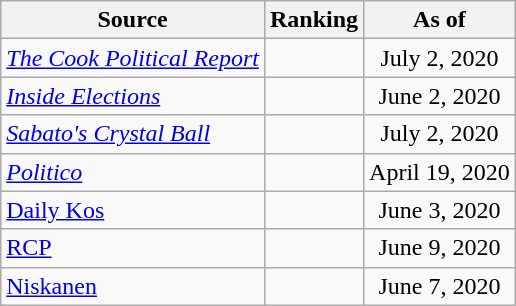<table class="wikitable" style="text-align:center">
<tr>
<th>Source</th>
<th>Ranking</th>
<th>As of</th>
</tr>
<tr>
<td align=left><em><a href='#'>The Cook Political Report</a></em></td>
<td></td>
<td>July 2, 2020</td>
</tr>
<tr>
<td align=left><em><a href='#'>Inside Elections</a></em></td>
<td></td>
<td>June 2, 2020</td>
</tr>
<tr>
<td align=left><em><a href='#'>Sabato's Crystal Ball</a></em></td>
<td></td>
<td>July 2, 2020</td>
</tr>
<tr>
<td align="left"><em><a href='#'>Politico</a></em></td>
<td></td>
<td>April 19, 2020</td>
</tr>
<tr>
<td align="left"><a href='#'>Daily Kos</a></td>
<td></td>
<td>June 3, 2020</td>
</tr>
<tr>
<td align="left"><a href='#'>RCP</a></td>
<td></td>
<td>June 9, 2020</td>
</tr>
<tr>
<td align="left"><a href='#'>Niskanen</a></td>
<td></td>
<td>June 7, 2020</td>
</tr>
</table>
